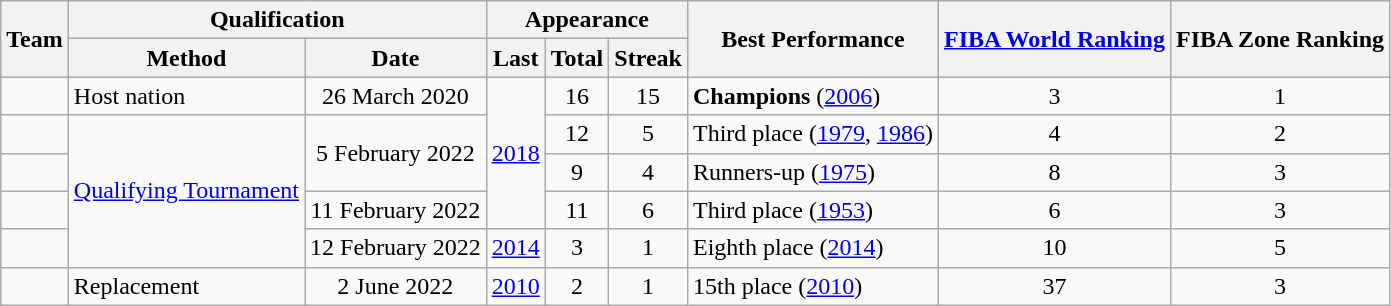<table class="wikitable">
<tr>
<th rowspan=2>Team</th>
<th colspan=2>Qualification</th>
<th colspan=3>Appearance</th>
<th rowspan=2>Best Performance</th>
<th rowspan=2><a href='#'>FIBA World Ranking</a></th>
<th rowspan=2>FIBA Zone Ranking</th>
</tr>
<tr>
<th>Method</th>
<th>Date</th>
<th>Last</th>
<th>Total</th>
<th>Streak</th>
</tr>
<tr>
<td></td>
<td>Host nation</td>
<td align=center>26 March 2020</td>
<td align=center rowspan=4><a href='#'>2018</a></td>
<td align=center>16</td>
<td align=center>15</td>
<td><strong>Champions</strong> (<a href='#'>2006</a>)</td>
<td align=center>3</td>
<td align="center">1</td>
</tr>
<tr>
<td></td>
<td rowspan=4><a href='#'>Qualifying Tournament</a></td>
<td align=center rowspan=2>5 February 2022</td>
<td align=center>12</td>
<td align=center>5</td>
<td>Third place (<a href='#'>1979</a>, <a href='#'>1986</a>)</td>
<td align=center>4</td>
<td align="center">2</td>
</tr>
<tr>
<td></td>
<td align=center>9</td>
<td align=center>4</td>
<td>Runners-up (<a href='#'>1975</a>)</td>
<td align=center>8</td>
<td align="center">3</td>
</tr>
<tr>
<td></td>
<td align=center>11 February 2022</td>
<td align=center>11</td>
<td align=center>6</td>
<td>Third place (<a href='#'>1953</a>)</td>
<td align=center>6</td>
<td align="center">3</td>
</tr>
<tr>
<td></td>
<td align=center>12 February 2022</td>
<td><a href='#'>2014</a></td>
<td align=center>3</td>
<td align=center>1</td>
<td>Eighth place (<a href='#'>2014</a>)</td>
<td align=center>10</td>
<td align="center">5</td>
</tr>
<tr>
<td></td>
<td>Replacement</td>
<td align=center>2 June 2022</td>
<td align=center><a href='#'>2010</a></td>
<td align=center>2</td>
<td align=center>1</td>
<td>15th place (<a href='#'>2010</a>)</td>
<td align=center>37</td>
<td align="center">3</td>
</tr>
</table>
